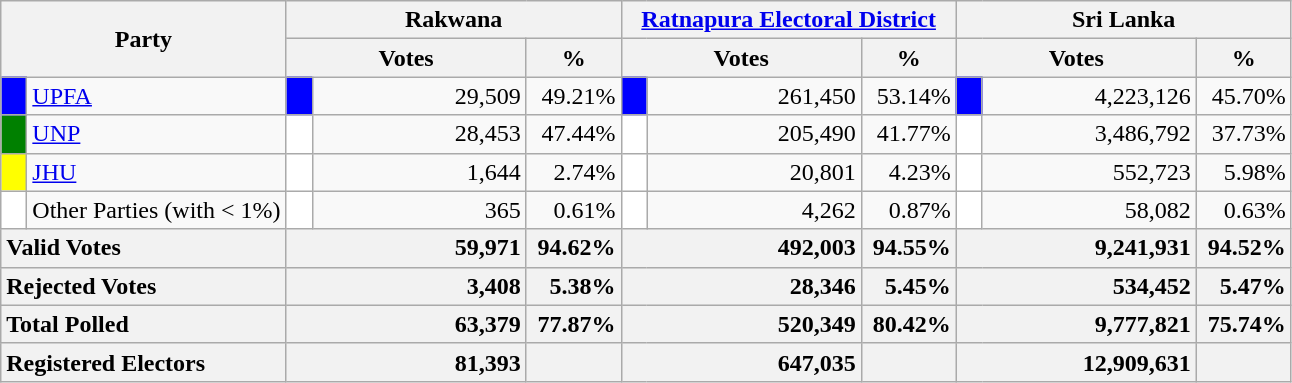<table class="wikitable">
<tr>
<th colspan="2" width="144px"rowspan="2">Party</th>
<th colspan="3" width="216px">Rakwana</th>
<th colspan="3" width="216px"><a href='#'>Ratnapura Electoral District</a></th>
<th colspan="3" width="216px">Sri Lanka</th>
</tr>
<tr>
<th colspan="2" width="144px">Votes</th>
<th>%</th>
<th colspan="2" width="144px">Votes</th>
<th>%</th>
<th colspan="2" width="144px">Votes</th>
<th>%</th>
</tr>
<tr>
<td style="background-color:blue;" width="10px"></td>
<td style="text-align:left;"><a href='#'>UPFA</a></td>
<td style="background-color:blue;" width="10px"></td>
<td style="text-align:right;">29,509</td>
<td style="text-align:right;">49.21%</td>
<td style="background-color:blue;" width="10px"></td>
<td style="text-align:right;">261,450</td>
<td style="text-align:right;">53.14%</td>
<td style="background-color:blue;" width="10px"></td>
<td style="text-align:right;">4,223,126</td>
<td style="text-align:right;">45.70%</td>
</tr>
<tr>
<td style="background-color:green;" width="10px"></td>
<td style="text-align:left;"><a href='#'>UNP</a></td>
<td style="background-color:white;" width="10px"></td>
<td style="text-align:right;">28,453</td>
<td style="text-align:right;">47.44%</td>
<td style="background-color:white;" width="10px"></td>
<td style="text-align:right;">205,490</td>
<td style="text-align:right;">41.77%</td>
<td style="background-color:white;" width="10px"></td>
<td style="text-align:right;">3,486,792</td>
<td style="text-align:right;">37.73%</td>
</tr>
<tr>
<td style="background-color:yellow;" width="10px"></td>
<td style="text-align:left;"><a href='#'>JHU</a></td>
<td style="background-color:white;" width="10px"></td>
<td style="text-align:right;">1,644</td>
<td style="text-align:right;">2.74%</td>
<td style="background-color:white;" width="10px"></td>
<td style="text-align:right;">20,801</td>
<td style="text-align:right;">4.23%</td>
<td style="background-color:white;" width="10px"></td>
<td style="text-align:right;">552,723</td>
<td style="text-align:right;">5.98%</td>
</tr>
<tr>
<td style="background-color:white;" width="10px"></td>
<td style="text-align:left;">Other Parties (with < 1%)</td>
<td style="background-color:white;" width="10px"></td>
<td style="text-align:right;">365</td>
<td style="text-align:right;">0.61%</td>
<td style="background-color:white;" width="10px"></td>
<td style="text-align:right;">4,262</td>
<td style="text-align:right;">0.87%</td>
<td style="background-color:white;" width="10px"></td>
<td style="text-align:right;">58,082</td>
<td style="text-align:right;">0.63%</td>
</tr>
<tr>
<th colspan="2" width="144px"style="text-align:left;">Valid Votes</th>
<th style="text-align:right;"colspan="2" width="144px">59,971</th>
<th style="text-align:right;">94.62%</th>
<th style="text-align:right;"colspan="2" width="144px">492,003</th>
<th style="text-align:right;">94.55%</th>
<th style="text-align:right;"colspan="2" width="144px">9,241,931</th>
<th style="text-align:right;">94.52%</th>
</tr>
<tr>
<th colspan="2" width="144px"style="text-align:left;">Rejected Votes</th>
<th style="text-align:right;"colspan="2" width="144px">3,408</th>
<th style="text-align:right;">5.38%</th>
<th style="text-align:right;"colspan="2" width="144px">28,346</th>
<th style="text-align:right;">5.45%</th>
<th style="text-align:right;"colspan="2" width="144px">534,452</th>
<th style="text-align:right;">5.47%</th>
</tr>
<tr>
<th colspan="2" width="144px"style="text-align:left;">Total Polled</th>
<th style="text-align:right;"colspan="2" width="144px">63,379</th>
<th style="text-align:right;">77.87%</th>
<th style="text-align:right;"colspan="2" width="144px">520,349</th>
<th style="text-align:right;">80.42%</th>
<th style="text-align:right;"colspan="2" width="144px">9,777,821</th>
<th style="text-align:right;">75.74%</th>
</tr>
<tr>
<th colspan="2" width="144px"style="text-align:left;">Registered Electors</th>
<th style="text-align:right;"colspan="2" width="144px">81,393</th>
<th></th>
<th style="text-align:right;"colspan="2" width="144px">647,035</th>
<th></th>
<th style="text-align:right;"colspan="2" width="144px">12,909,631</th>
<th></th>
</tr>
</table>
